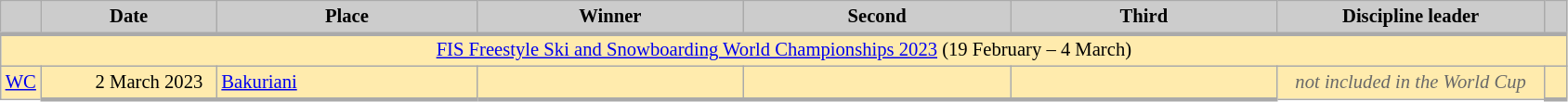<table class="wikitable plainrowheaders" style="background:#fff; font-size:86%; line-height:16px; border:grey solid 1px; border-collapse:collapse;">
<tr>
<th scope="col" style="background:#ccc; width=30 px;"></th>
<th scope="col" style="background:#ccc; width:120px;">Date</th>
<th scope="col" style="background:#ccc; width:180px;">Place</th>
<th scope="col" style="background:#ccc; width:185px;">Winner</th>
<th scope="col" style="background:#ccc; width:185px;">Second</th>
<th scope="col" style="background:#ccc; width:185px;">Third</th>
<th scope="col" style="background:#ccc; width:185px;">Discipline leader</th>
<th scope="col" style="background:#ccc; width:10px;"></th>
</tr>
<tr style="background:#FFEBAD">
<td align=center style="border-top-width:3px" colspan=11><a href='#'>FIS Freestyle Ski and Snowboarding World Championships 2023</a> (19 February – 4 March)</td>
</tr>
<tr style="background:#FFEBAD">
<td align="center" style=color:#696969 style="border-bottom-width:3px"><a href='#'>WC</a></td>
<td style="border-bottom-width:3px" align="right">2 March 2023  </td>
<td style="border-bottom-width:3px"> <a href='#'>Bakuriani</a></td>
<td style="border-bottom-width:3px"></td>
<td style="border-bottom-width:3px"></td>
<td style="border-bottom-width:3px"></td>
<td align="center" style=color:#696969 style="border-bottom-width:3px"><em>not included in the World Cup</em></td>
<td style="border-bottom-width:3px"></td>
</tr>
</table>
